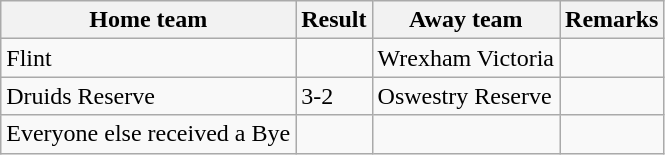<table class="wikitable">
<tr>
<th>Home team</th>
<th>Result</th>
<th>Away team</th>
<th>Remarks</th>
</tr>
<tr>
<td>Flint</td>
<td></td>
<td>Wrexham Victoria</td>
<td></td>
</tr>
<tr>
<td>Druids Reserve</td>
<td>3-2</td>
<td> Oswestry Reserve</td>
<td></td>
</tr>
<tr>
<td>Everyone else received a Bye</td>
<td></td>
<td></td>
<td></td>
</tr>
</table>
